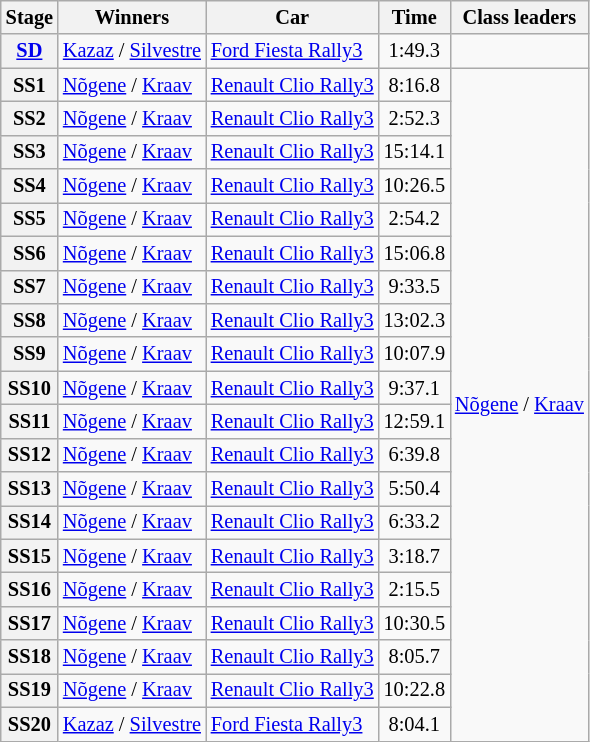<table class="wikitable" style="font-size:85%">
<tr>
<th>Stage</th>
<th>Winners</th>
<th>Car</th>
<th>Time</th>
<th>Class leaders</th>
</tr>
<tr>
<th><a href='#'>SD</a></th>
<td><a href='#'>Kazaz</a> / <a href='#'>Silvestre</a></td>
<td><a href='#'>Ford Fiesta Rally3</a></td>
<td align="center">1:49.3</td>
<td></td>
</tr>
<tr>
<th>SS1</th>
<td><a href='#'>Nõgene</a> / <a href='#'>Kraav</a></td>
<td><a href='#'>Renault Clio Rally3</a></td>
<td align="center">8:16.8</td>
<td rowspan="20"><a href='#'>Nõgene</a> / <a href='#'>Kraav</a></td>
</tr>
<tr>
<th>SS2</th>
<td><a href='#'>Nõgene</a> / <a href='#'>Kraav</a></td>
<td><a href='#'>Renault Clio Rally3</a></td>
<td align="center">2:52.3</td>
</tr>
<tr>
<th>SS3</th>
<td><a href='#'>Nõgene</a> / <a href='#'>Kraav</a></td>
<td><a href='#'>Renault Clio Rally3</a></td>
<td align="center">15:14.1</td>
</tr>
<tr>
<th>SS4</th>
<td><a href='#'>Nõgene</a> / <a href='#'>Kraav</a></td>
<td><a href='#'>Renault Clio Rally3</a></td>
<td align="center">10:26.5</td>
</tr>
<tr>
<th>SS5</th>
<td><a href='#'>Nõgene</a> / <a href='#'>Kraav</a></td>
<td><a href='#'>Renault Clio Rally3</a></td>
<td align="center">2:54.2</td>
</tr>
<tr>
<th>SS6</th>
<td><a href='#'>Nõgene</a> / <a href='#'>Kraav</a></td>
<td><a href='#'>Renault Clio Rally3</a></td>
<td align="center">15:06.8</td>
</tr>
<tr>
<th>SS7</th>
<td><a href='#'>Nõgene</a> / <a href='#'>Kraav</a></td>
<td><a href='#'>Renault Clio Rally3</a></td>
<td align="center">9:33.5</td>
</tr>
<tr>
<th>SS8</th>
<td><a href='#'>Nõgene</a> / <a href='#'>Kraav</a></td>
<td><a href='#'>Renault Clio Rally3</a></td>
<td align="center">13:02.3</td>
</tr>
<tr>
<th>SS9</th>
<td><a href='#'>Nõgene</a> / <a href='#'>Kraav</a></td>
<td><a href='#'>Renault Clio Rally3</a></td>
<td align="center">10:07.9</td>
</tr>
<tr>
<th>SS10</th>
<td><a href='#'>Nõgene</a> / <a href='#'>Kraav</a></td>
<td><a href='#'>Renault Clio Rally3</a></td>
<td align="center">9:37.1</td>
</tr>
<tr>
<th>SS11</th>
<td><a href='#'>Nõgene</a> / <a href='#'>Kraav</a></td>
<td><a href='#'>Renault Clio Rally3</a></td>
<td align="center">12:59.1</td>
</tr>
<tr>
<th>SS12</th>
<td><a href='#'>Nõgene</a> / <a href='#'>Kraav</a></td>
<td><a href='#'>Renault Clio Rally3</a></td>
<td align="center">6:39.8</td>
</tr>
<tr>
<th>SS13</th>
<td><a href='#'>Nõgene</a> / <a href='#'>Kraav</a></td>
<td><a href='#'>Renault Clio Rally3</a></td>
<td align="center">5:50.4</td>
</tr>
<tr>
<th>SS14</th>
<td><a href='#'>Nõgene</a> / <a href='#'>Kraav</a></td>
<td><a href='#'>Renault Clio Rally3</a></td>
<td align="center">6:33.2</td>
</tr>
<tr>
<th>SS15</th>
<td><a href='#'>Nõgene</a> / <a href='#'>Kraav</a></td>
<td><a href='#'>Renault Clio Rally3</a></td>
<td align="center">3:18.7</td>
</tr>
<tr>
<th>SS16</th>
<td><a href='#'>Nõgene</a> / <a href='#'>Kraav</a></td>
<td><a href='#'>Renault Clio Rally3</a></td>
<td align="center">2:15.5</td>
</tr>
<tr>
<th>SS17</th>
<td><a href='#'>Nõgene</a> / <a href='#'>Kraav</a></td>
<td><a href='#'>Renault Clio Rally3</a></td>
<td align="center">10:30.5</td>
</tr>
<tr>
<th>SS18</th>
<td><a href='#'>Nõgene</a> / <a href='#'>Kraav</a></td>
<td><a href='#'>Renault Clio Rally3</a></td>
<td align="center">8:05.7</td>
</tr>
<tr>
<th>SS19</th>
<td><a href='#'>Nõgene</a> / <a href='#'>Kraav</a></td>
<td><a href='#'>Renault Clio Rally3</a></td>
<td align="center">10:22.8</td>
</tr>
<tr>
<th>SS20</th>
<td><a href='#'>Kazaz</a> / <a href='#'>Silvestre</a></td>
<td><a href='#'>Ford Fiesta Rally3</a></td>
<td align="center">8:04.1</td>
</tr>
</table>
